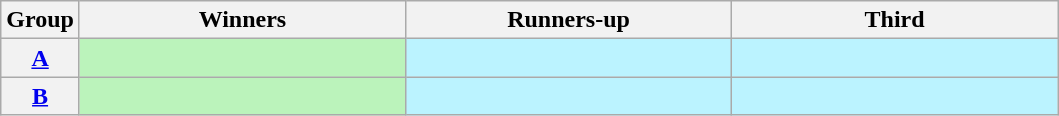<table class="wikitable">
<tr>
<th>Group</th>
<th width=210>Winners</th>
<th width=210>Runners-up</th>
<th width=210>Third</th>
</tr>
<tr>
<th><a href='#'>A</a></th>
<td bgcolor=#BBF3BB></td>
<td bgcolor=#BBF3FF></td>
<td bgcolor=#BBF3FF></td>
</tr>
<tr>
<th><a href='#'>B</a></th>
<td bgcolor=#BBF3BB></td>
<td bgcolor=#BBF3FF></td>
<td bgcolor=#BBF3FF></td>
</tr>
</table>
